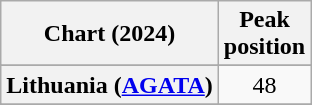<table class="wikitable sortable plainrowheaders" style="text-align:center">
<tr>
<th scope="col">Chart (2024)</th>
<th scope="col">Peak<br>position</th>
</tr>
<tr>
</tr>
<tr>
<th scope="row">Lithuania (<a href='#'>AGATA</a>)</th>
<td>48</td>
</tr>
<tr>
</tr>
<tr>
</tr>
</table>
